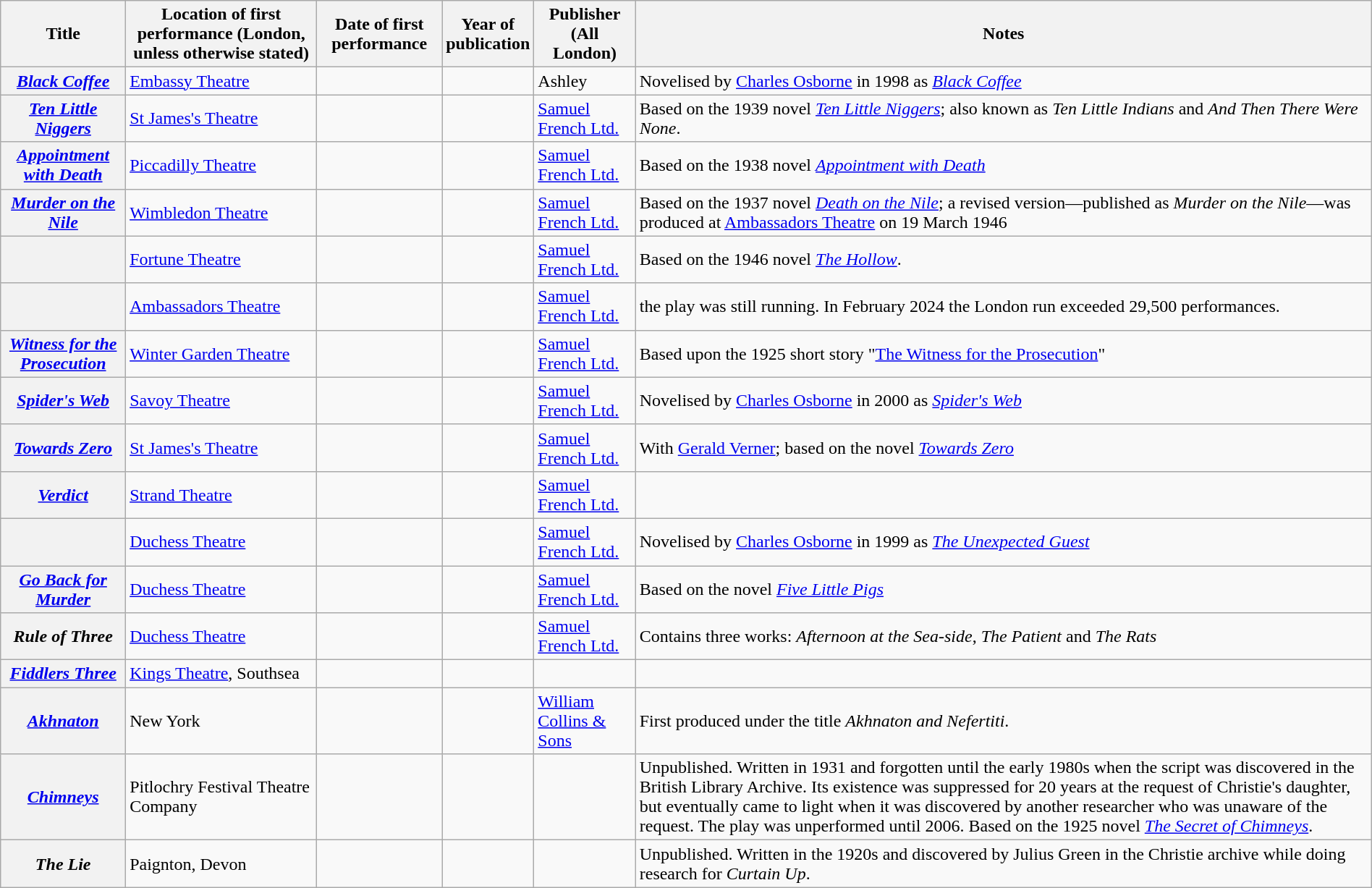<table class="wikitable plainrowheaders sortable" style="margin-right: 0;">
<tr>
<th scope="col">Title</th>
<th scope="col">Location of first performance (London, unless otherwise stated)</th>
<th scope="col">Date of first performance</th>
<th scope="col">Year of<br>publication</th>
<th scope="col">Publisher<br>(All London)</th>
<th scope="col" class="unsortable">Notes</th>
</tr>
<tr>
<th scope="row"><em><a href='#'>Black Coffee</a></em></th>
<td><a href='#'>Embassy Theatre</a></td>
<td></td>
<td></td>
<td>Ashley</td>
<td>Novelised by <a href='#'>Charles Osborne</a> in 1998 as <em><a href='#'>Black Coffee</a></em></td>
</tr>
<tr>
<th scope="row"><em><a href='#'>Ten Little Niggers</a></em></th>
<td><a href='#'>St James's Theatre</a></td>
<td></td>
<td></td>
<td><a href='#'>Samuel French Ltd.</a></td>
<td>Based on the 1939 novel <em><a href='#'>Ten Little Niggers</a></em>; also known as <em>Ten Little Indians</em> and <em>And Then There Were None</em>.</td>
</tr>
<tr>
<th scope="row"><em><a href='#'>Appointment with Death</a></em></th>
<td><a href='#'>Piccadilly Theatre</a></td>
<td></td>
<td></td>
<td><a href='#'>Samuel French Ltd.</a></td>
<td>Based on the 1938 novel <em><a href='#'>Appointment with Death</a></em></td>
</tr>
<tr>
<th scope="row"><em><a href='#'>Murder on the Nile</a></em></th>
<td><a href='#'>Wimbledon Theatre</a></td>
<td></td>
<td></td>
<td><a href='#'>Samuel French Ltd.</a></td>
<td>Based on the 1937 novel <em><a href='#'>Death on the Nile</a></em>; a revised version—published as <em>Murder on the Nile</em>—was produced at <a href='#'>Ambassadors Theatre</a> on 19 March 1946</td>
</tr>
<tr>
<th scope="row"></th>
<td><a href='#'>Fortune Theatre</a></td>
<td></td>
<td></td>
<td><a href='#'>Samuel French Ltd.</a></td>
<td>Based on the 1946 novel <em><a href='#'>The Hollow</a></em>.</td>
</tr>
<tr>
<th scope="row"></th>
<td><a href='#'>Ambassadors Theatre</a></td>
<td></td>
<td></td>
<td><a href='#'>Samuel French Ltd.</a></td>
<td> the play was still running. In February 2024 the London run exceeded 29,500 performances.</td>
</tr>
<tr>
<th scope="row"><em><a href='#'>Witness for the Prosecution</a></em></th>
<td><a href='#'>Winter Garden Theatre</a></td>
<td></td>
<td></td>
<td><a href='#'>Samuel French Ltd.</a></td>
<td>Based upon the 1925 short story "<a href='#'>The Witness for the Prosecution</a>"</td>
</tr>
<tr>
<th scope="row"><em><a href='#'>Spider's Web</a></em></th>
<td><a href='#'>Savoy Theatre</a></td>
<td></td>
<td></td>
<td><a href='#'>Samuel French Ltd.</a></td>
<td>Novelised by <a href='#'>Charles Osborne</a> in 2000 as <em><a href='#'>Spider's Web</a></em></td>
</tr>
<tr>
<th scope="row"><em><a href='#'>Towards Zero</a></em></th>
<td><a href='#'>St James's Theatre</a></td>
<td></td>
<td></td>
<td><a href='#'>Samuel French Ltd.</a></td>
<td>With <a href='#'>Gerald Verner</a>; based on the novel <em><a href='#'>Towards Zero</a></em></td>
</tr>
<tr>
<th scope="row"><em><a href='#'>Verdict</a></em></th>
<td><a href='#'>Strand Theatre</a></td>
<td></td>
<td></td>
<td><a href='#'>Samuel French Ltd.</a></td>
<td></td>
</tr>
<tr>
<th scope="row"></th>
<td><a href='#'>Duchess Theatre</a></td>
<td></td>
<td></td>
<td><a href='#'>Samuel French Ltd.</a></td>
<td>Novelised by <a href='#'>Charles Osborne</a> in 1999 as <em><a href='#'>The Unexpected Guest</a></em></td>
</tr>
<tr>
<th scope="row"><em><a href='#'>Go Back for Murder</a></em></th>
<td><a href='#'>Duchess Theatre</a></td>
<td></td>
<td></td>
<td><a href='#'>Samuel French Ltd.</a></td>
<td>Based on the novel <em><a href='#'>Five Little Pigs</a></em></td>
</tr>
<tr>
<th scope="row"><em>Rule of Three</em></th>
<td><a href='#'>Duchess Theatre</a></td>
<td></td>
<td></td>
<td><a href='#'>Samuel French Ltd.</a></td>
<td>Contains three works: <em>Afternoon at the Sea-side</em>, <em>The Patient</em> and <em>The Rats</em></td>
</tr>
<tr>
<th scope="row"><em><a href='#'>Fiddlers Three</a></em></th>
<td><a href='#'>Kings Theatre</a>, Southsea</td>
<td></td>
<td></td>
<td></td>
<td></td>
</tr>
<tr>
<th scope="row"><em><a href='#'>Akhnaton</a></em></th>
<td>New York</td>
<td></td>
<td></td>
<td><a href='#'>William Collins & Sons</a></td>
<td>First produced under the title <em>Akhnaton and Nefertiti</em>.</td>
</tr>
<tr>
<th scope="row"><em><a href='#'>Chimneys</a></em></th>
<td>Pitlochry Festival Theatre Company</td>
<td></td>
<td></td>
<td></td>
<td>Unpublished. Written in 1931 and forgotten until the early 1980s when the script was discovered in the British Library Archive. Its existence was suppressed for 20 years at the request of Christie's daughter, but eventually came to light when it was discovered by another researcher who was unaware of the request. The play was unperformed until 2006. Based on the 1925 novel <em><a href='#'>The Secret of Chimneys</a></em>.</td>
</tr>
<tr>
<th scope="row"><em>The Lie</em></th>
<td>Paignton, Devon</td>
<td></td>
<td></td>
<td></td>
<td>Unpublished. Written in the 1920s and discovered by Julius Green in the Christie archive while doing research for <em>Curtain Up</em>.</td>
</tr>
</table>
